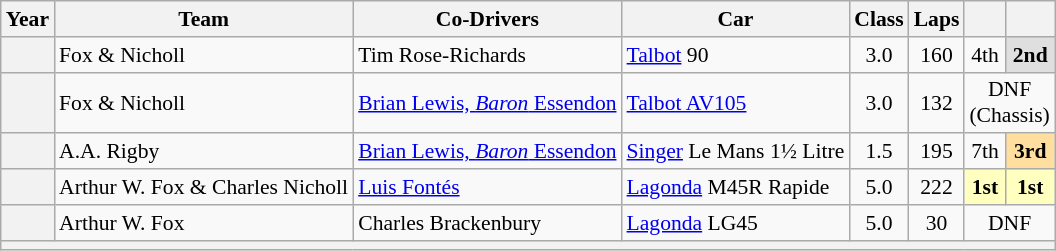<table class="wikitable" style="text-align:center; font-size:90%">
<tr>
<th>Year</th>
<th>Team</th>
<th>Co-Drivers</th>
<th>Car</th>
<th>Class</th>
<th>Laps</th>
<th></th>
<th></th>
</tr>
<tr>
<th></th>
<td align=left> Fox & Nicholl</td>
<td align=left> Tim Rose-Richards</td>
<td align=left><a href='#'>Talbot</a> 90</td>
<td>3.0</td>
<td>160</td>
<td>4th</td>
<td style="background:#dfdfdf;"><strong>2nd</strong></td>
</tr>
<tr>
<th></th>
<td align=left> Fox & Nicholl</td>
<td align=left> <a href='#'>Brian Lewis, <em>Baron</em> Essendon</a></td>
<td align=left><a href='#'>Talbot AV105</a></td>
<td>3.0</td>
<td>132</td>
<td colspan=2>DNF<br>(Chassis)</td>
</tr>
<tr>
<th></th>
<td align=left> A.A. Rigby</td>
<td align=left> <a href='#'>Brian Lewis, <em>Baron</em> Essendon</a></td>
<td align=left><a href='#'>Singer</a> Le Mans 1½ Litre</td>
<td>1.5</td>
<td>195</td>
<td>7th</td>
<td style="background:#ffdf9f;"><strong>3rd</strong></td>
</tr>
<tr>
<th></th>
<td align=left> Arthur W. Fox & Charles Nicholl</td>
<td align=left> <a href='#'>Luis Fontés</a></td>
<td align=left><a href='#'>Lagonda</a> M45R Rapide</td>
<td>5.0</td>
<td>222</td>
<td style="background:#ffffbf;"><strong>1st</strong></td>
<td style="background:#ffffbf;"><strong>1st</strong></td>
</tr>
<tr>
<th></th>
<td align=left> Arthur W. Fox</td>
<td align=left> Charles Brackenbury</td>
<td align=left><a href='#'>Lagonda</a> LG45</td>
<td>5.0</td>
<td>30</td>
<td colspan=2>DNF</td>
</tr>
<tr>
<th colspan="8"></th>
</tr>
</table>
